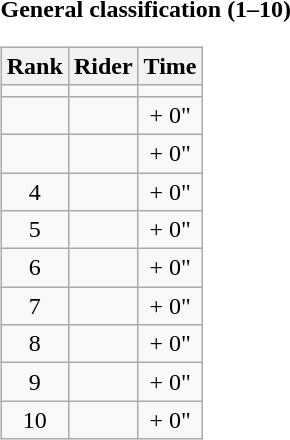<table>
<tr>
<td><strong>General classification (1–10)</strong><br><table class="wikitable">
<tr>
<th scope="col">Rank</th>
<th scope="col">Rider</th>
<th scope="col">Time</th>
</tr>
<tr>
<td style="text-align:center;"></td>
<td></td>
<td style="text-align:center;"></td>
</tr>
<tr>
<td style="text-align:center;"></td>
<td></td>
<td style="text-align:center;">+ 0"</td>
</tr>
<tr>
<td style="text-align:center;"></td>
<td></td>
<td style="text-align:center;">+ 0"</td>
</tr>
<tr>
<td style="text-align:center;">4</td>
<td></td>
<td style="text-align:center;">+ 0"</td>
</tr>
<tr>
<td style="text-align:center;">5</td>
<td></td>
<td style="text-align:center;">+ 0"</td>
</tr>
<tr>
<td style="text-align:center;">6</td>
<td></td>
<td style="text-align:center;">+ 0"</td>
</tr>
<tr>
<td style="text-align:center;">7</td>
<td></td>
<td style="text-align:center;">+ 0"</td>
</tr>
<tr>
<td style="text-align:center;">8</td>
<td></td>
<td style="text-align:center;">+ 0"</td>
</tr>
<tr>
<td style="text-align:center;">9</td>
<td></td>
<td style="text-align:center;">+ 0"</td>
</tr>
<tr>
<td style="text-align:center;">10</td>
<td></td>
<td style="text-align:center;">+ 0"</td>
</tr>
</table>
</td>
</tr>
</table>
